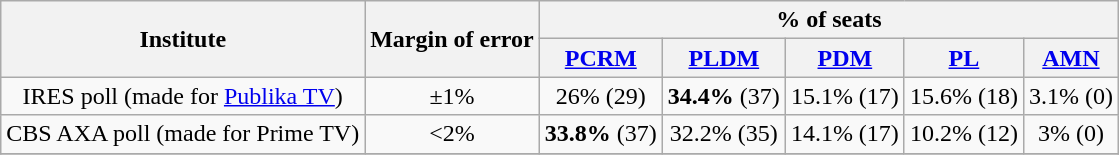<table class=wikitable style=text-align:center;>
<tr>
<th rowspan=2>Institute</th>
<th rowspan=2>Margin of error</th>
<th colspan=5>% of seats</th>
</tr>
<tr>
<th><a href='#'>PCRM</a></th>
<th><a href='#'>PLDM</a></th>
<th><a href='#'>PDM</a></th>
<th><a href='#'>PL</a></th>
<th><a href='#'>AMN</a></th>
</tr>
<tr>
<td>IRES poll (made for <a href='#'>Publika TV</a>)</td>
<td>±1%</td>
<td>26% (29)</td>
<td><strong>34.4%</strong> (37)</td>
<td>15.1% (17)</td>
<td>15.6% (18)</td>
<td>3.1% (0)</td>
</tr>
<tr>
<td>CBS AXA poll (made for Prime TV)</td>
<td><2%</td>
<td><strong>33.8%</strong> (37)</td>
<td>32.2% (35)</td>
<td>14.1% (17)</td>
<td>10.2% (12)</td>
<td>3% (0)</td>
</tr>
<tr>
</tr>
</table>
